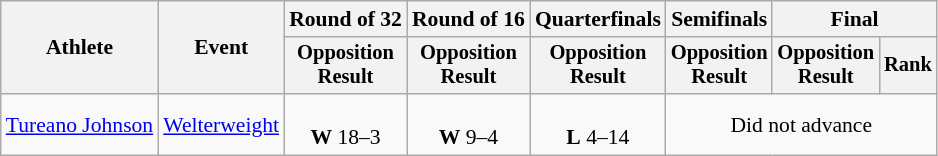<table class="wikitable" style="font-size:90%">
<tr>
<th rowspan="2">Athlete</th>
<th rowspan="2">Event</th>
<th>Round of 32</th>
<th>Round of 16</th>
<th>Quarterfinals</th>
<th>Semifinals</th>
<th colspan=2>Final</th>
</tr>
<tr style="font-size:95%">
<th>Opposition<br>Result</th>
<th>Opposition<br>Result</th>
<th>Opposition<br>Result</th>
<th>Opposition<br>Result</th>
<th>Opposition<br>Result</th>
<th>Rank</th>
</tr>
<tr align=center>
<td align=left><a href='#'>Tureano Johnson</a></td>
<td align=left><a href='#'>Welterweight</a></td>
<td><br><strong>W</strong> 18–3</td>
<td><br><strong>W</strong> 9–4</td>
<td><br><strong>L</strong> 4–14</td>
<td colspan=3>Did not advance</td>
</tr>
</table>
